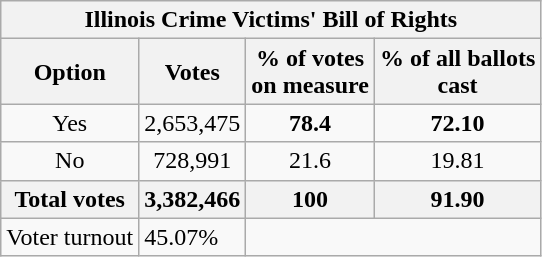<table class="wikitable">
<tr>
<th colspan=4 text align=center>Illinois Crime Victims' Bill of Rights</th>
</tr>
<tr>
<th>Option</th>
<th>Votes</th>
<th>% of votes<br>on measure</th>
<th>% of all ballots<br>cast</th>
</tr>
<tr>
<td text align=center>Yes</td>
<td text align=center>2,653,475</td>
<td text align=center><strong>78.4</strong></td>
<td text align=center><strong>72.10</strong></td>
</tr>
<tr>
<td text align=center>No</td>
<td text align=center>728,991</td>
<td text align=center>21.6</td>
<td text align=center>19.81</td>
</tr>
<tr>
<th text align=center>Total votes</th>
<th text align=center><strong>3,382,466</strong></th>
<th text align=center><strong>100</strong></th>
<th text align=center><strong>91.90</strong></th>
</tr>
<tr>
<td>Voter turnout</td>
<td>45.07%</td>
</tr>
</table>
